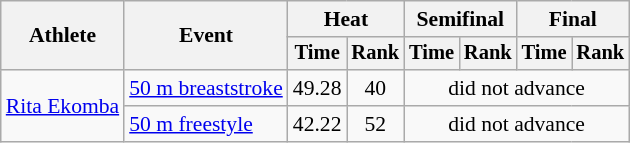<table class=wikitable style="font-size:90%">
<tr>
<th rowspan="2">Athlete</th>
<th rowspan="2">Event</th>
<th colspan="2">Heat</th>
<th colspan="2">Semifinal</th>
<th colspan="2">Final</th>
</tr>
<tr style="font-size:95%">
<th>Time</th>
<th>Rank</th>
<th>Time</th>
<th>Rank</th>
<th>Time</th>
<th>Rank</th>
</tr>
<tr align=center>
<td rowspan=2><a href='#'>Rita Ekomba</a></td>
<td align=left><a href='#'>50 m breaststroke</a></td>
<td>49.28</td>
<td>40</td>
<td colspan=4>did not advance</td>
</tr>
<tr align=center>
<td align=left><a href='#'>50 m freestyle</a></td>
<td>42.22</td>
<td>52</td>
<td colspan=4>did not advance</td>
</tr>
</table>
